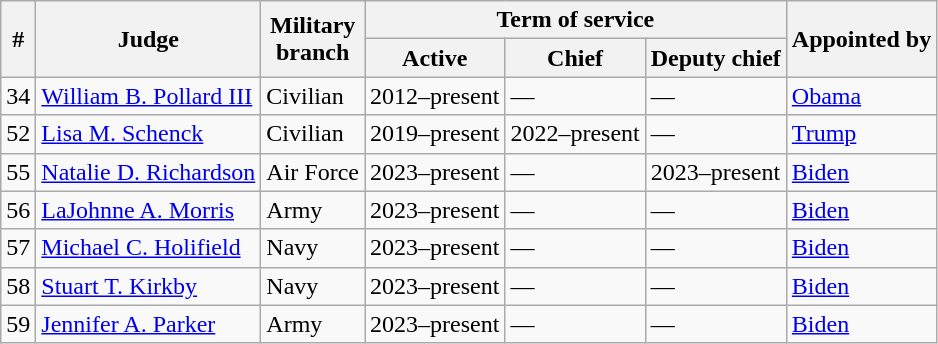<table class="wikitable sortable" style="text-align:left">
<tr>
<th rowspan=2>#</th>
<th rowspan=2>Judge</th>
<th rowspan=2>Military<br>branch</th>
<th colspan=3>Term of service</th>
<th rowspan=2>Appointed by</th>
</tr>
<tr>
<th>Active</th>
<th>Chief</th>
<th>Deputy chief</th>
</tr>
<tr>
<td>34</td>
<td><a href='#'>William B. Pollard III</a></td>
<td>Civilian</td>
<td>2012–present</td>
<td>—</td>
<td>—</td>
<td><a href='#'>Obama</a></td>
</tr>
<tr>
<td>52</td>
<td><a href='#'>Lisa M. Schenck</a></td>
<td>Civilian</td>
<td>2019–present</td>
<td>2022–present</td>
<td>—</td>
<td><a href='#'>Trump</a></td>
</tr>
<tr>
<td>55</td>
<td><a href='#'>Natalie D. Richardson</a></td>
<td>Air Force</td>
<td>2023–present</td>
<td>—</td>
<td>2023–present</td>
<td><a href='#'>Biden</a></td>
</tr>
<tr>
<td>56</td>
<td><a href='#'>LaJohnne A. Morris</a></td>
<td>Army</td>
<td>2023–present</td>
<td>—</td>
<td>—</td>
<td><a href='#'>Biden</a></td>
</tr>
<tr>
<td>57</td>
<td><a href='#'>Michael C. Holifield</a></td>
<td>Navy</td>
<td>2023–present</td>
<td>—</td>
<td>—</td>
<td><a href='#'>Biden</a></td>
</tr>
<tr>
<td>58</td>
<td><a href='#'>Stuart T. Kirkby</a></td>
<td>Navy</td>
<td>2023–present</td>
<td>—</td>
<td>—</td>
<td><a href='#'>Biden</a></td>
</tr>
<tr>
<td>59</td>
<td><a href='#'>Jennifer A. Parker</a></td>
<td>Army</td>
<td>2023–present</td>
<td>—</td>
<td>—</td>
<td><a href='#'>Biden</a></td>
</tr>
</table>
